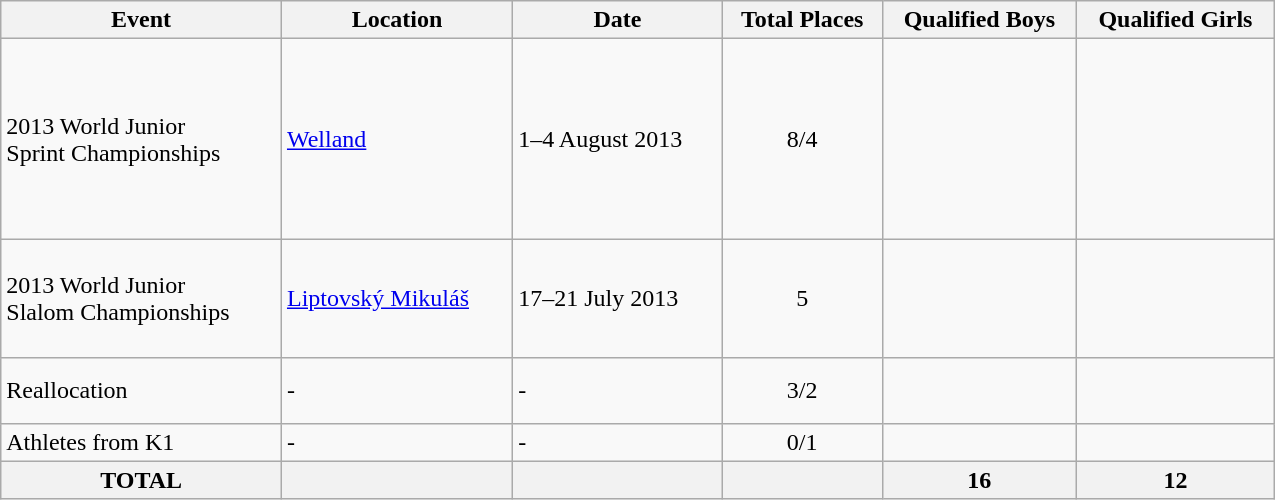<table class="wikitable"  width=850>
<tr>
<th>Event</th>
<th>Location</th>
<th>Date</th>
<th>Total Places</th>
<th>Qualified Boys</th>
<th>Qualified Girls</th>
</tr>
<tr>
<td>2013 World Junior<br>Sprint Championships</td>
<td> <a href='#'>Welland</a></td>
<td>1–4 August 2013</td>
<td align="center">8/4</td>
<td><br><br><br><br><br><br><br></td>
<td valign=top><br><br><br></td>
</tr>
<tr>
<td>2013 World Junior<br>Slalom Championships</td>
<td> <a href='#'>Liptovský Mikuláš</a></td>
<td>17–21 July 2013</td>
<td align="center">5</td>
<td><br><br><br><br></td>
<td><br><br><br><br></td>
</tr>
<tr>
<td>Reallocation</td>
<td>-</td>
<td>-</td>
<td align="center">3/2</td>
<td><br><br></td>
<td valign=top><br></td>
</tr>
<tr>
<td>Athletes from K1</td>
<td>-</td>
<td>-</td>
<td align="center">0/1</td>
<td></td>
<td></td>
</tr>
<tr>
<th>TOTAL</th>
<th></th>
<th></th>
<th></th>
<th>16</th>
<th>12</th>
</tr>
</table>
